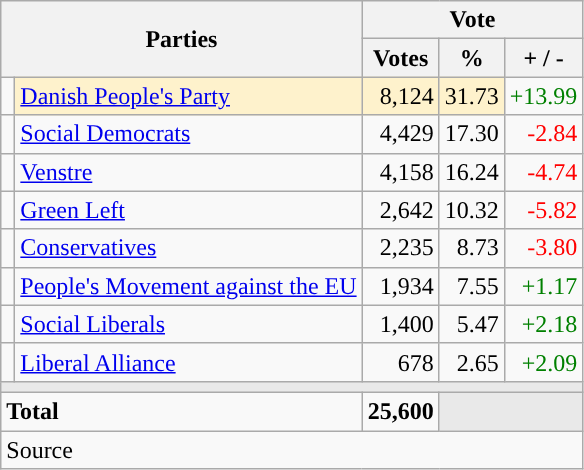<table class="wikitable" style="text-align:right;">
<tr>
<th style="text-align:centre;" rowspan="2" colspan="2" width="225">Parties</th>
<th colspan="3">Vote</th>
</tr>
<tr>
<th width="15">Votes</th>
<th width="15">%</th>
<th width="15">+ / -</th>
</tr>
<tr>
<td width="2" style="color:inherit;background:"></td>
<td bgcolor=#fef2cc   align="left"><a href='#'>Danish People's Party</a></td>
<td bgcolor=#fef2cc>8,124</td>
<td bgcolor=#fef2cc>31.73</td>
<td style=color:green;>+13.99</td>
</tr>
<tr>
<td width="2" style="color:inherit;background:"></td>
<td align="left"><a href='#'>Social Democrats</a></td>
<td>4,429</td>
<td>17.30</td>
<td style=color:red;>-2.84</td>
</tr>
<tr>
<td width="2" style="color:inherit;background:"></td>
<td align="left"><a href='#'>Venstre</a></td>
<td>4,158</td>
<td>16.24</td>
<td style=color:red;>-4.74</td>
</tr>
<tr>
<td width="2" style="color:inherit;background:"></td>
<td align="left"><a href='#'>Green Left</a></td>
<td>2,642</td>
<td>10.32</td>
<td style=color:red;>-5.82</td>
</tr>
<tr>
<td width="2" style="color:inherit;background:"></td>
<td align="left"><a href='#'>Conservatives</a></td>
<td>2,235</td>
<td>8.73</td>
<td style=color:red;>-3.80</td>
</tr>
<tr>
<td width="2" style="color:inherit;background:"></td>
<td align="left"><a href='#'>People's Movement against the EU</a></td>
<td>1,934</td>
<td>7.55</td>
<td style=color:green;>+1.17</td>
</tr>
<tr>
<td width="2" style="color:inherit;background:"></td>
<td align="left"><a href='#'>Social Liberals</a></td>
<td>1,400</td>
<td>5.47</td>
<td style=color:green;>+2.18</td>
</tr>
<tr>
<td width="2" style="color:inherit;background:"></td>
<td align="left"><a href='#'>Liberal Alliance</a></td>
<td>678</td>
<td>2.65</td>
<td style=color:green;>+2.09</td>
</tr>
<tr>
<td colspan="7" bgcolor="#E9E9E9"></td>
</tr>
<tr>
<td align="left" colspan="2"><strong>Total</strong></td>
<td><strong>25,600</strong></td>
<td bgcolor="#E9E9E9" colspan="2"></td>
</tr>
<tr>
<td align="left" colspan="6">Source</td>
</tr>
</table>
